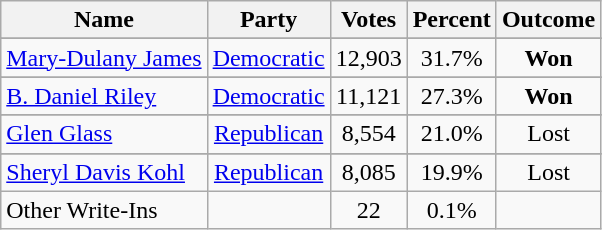<table class=wikitable style="text-align:center">
<tr>
<th>Name</th>
<th>Party</th>
<th>Votes</th>
<th>Percent</th>
<th>Outcome</th>
</tr>
<tr>
</tr>
<tr>
<td align=left><a href='#'>Mary-Dulany James</a></td>
<td><a href='#'>Democratic</a></td>
<td>12,903</td>
<td>31.7%</td>
<td><strong>Won</strong></td>
</tr>
<tr>
</tr>
<tr>
<td align=left><a href='#'>B. Daniel Riley</a></td>
<td><a href='#'>Democratic</a></td>
<td>11,121</td>
<td>27.3%</td>
<td><strong>Won</strong></td>
</tr>
<tr>
</tr>
<tr>
<td align=left><a href='#'>Glen Glass</a></td>
<td><a href='#'>Republican</a></td>
<td>8,554</td>
<td>21.0%</td>
<td>Lost</td>
</tr>
<tr>
</tr>
<tr>
<td align=left><a href='#'>Sheryl Davis Kohl</a></td>
<td><a href='#'>Republican</a></td>
<td>8,085</td>
<td>19.9%</td>
<td>Lost</td>
</tr>
<tr>
<td align=left>Other Write-Ins</td>
<td></td>
<td>22</td>
<td>0.1%</td>
<td></td>
</tr>
</table>
